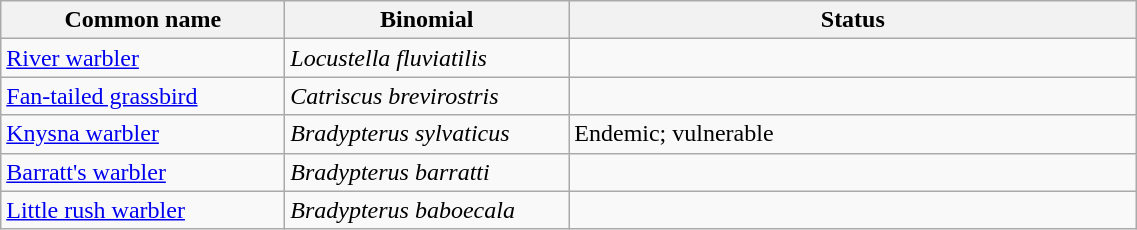<table width=60% class="wikitable">
<tr>
<th width=25%>Common name</th>
<th width=25%>Binomial</th>
<th width=50%>Status</th>
</tr>
<tr>
<td><a href='#'>River warbler</a></td>
<td><em>Locustella fluviatilis</em></td>
<td></td>
</tr>
<tr>
<td><a href='#'>Fan-tailed grassbird</a></td>
<td><em>Catriscus brevirostris</em></td>
<td></td>
</tr>
<tr>
<td><a href='#'>Knysna warbler</a></td>
<td><em>Bradypterus sylvaticus</em></td>
<td>Endemic; vulnerable</td>
</tr>
<tr>
<td><a href='#'>Barratt's warbler</a></td>
<td><em>Bradypterus barratti</em></td>
<td></td>
</tr>
<tr>
<td><a href='#'>Little rush warbler</a></td>
<td><em>Bradypterus baboecala</em></td>
<td></td>
</tr>
</table>
